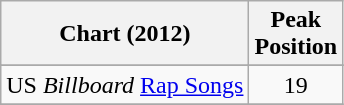<table class="wikitable">
<tr>
<th align="left">Chart (2012)</th>
<th align="left">Peak<br>Position</th>
</tr>
<tr>
</tr>
<tr>
</tr>
<tr>
<td>US <em>Billboard</em> <a href='#'>Rap Songs</a></td>
<td align="center">19</td>
</tr>
<tr>
</tr>
</table>
